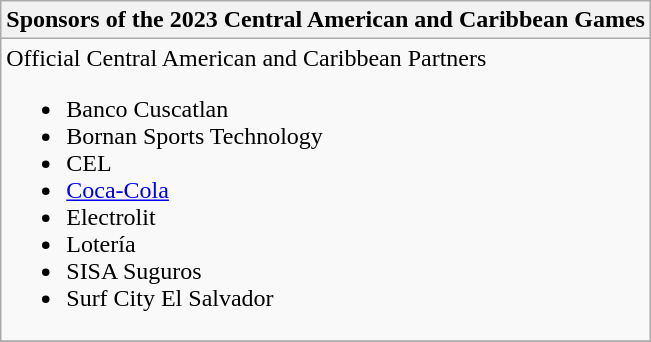<table class="wikitable collapsible " style="float:center; margin:10px;">
<tr>
<th>Sponsors of the 2023 Central American and Caribbean Games</th>
</tr>
<tr>
<td>Official Central American and Caribbean Partners<br><ul><li>Banco Cuscatlan</li><li>Bornan Sports Technology</li><li>CEL</li><li><a href='#'>Coca-Cola</a></li><li>Electrolit</li><li>Lotería</li><li>SISA Suguros</li><li>Surf City El Salvador</li></ul></td>
</tr>
<tr>
</tr>
</table>
